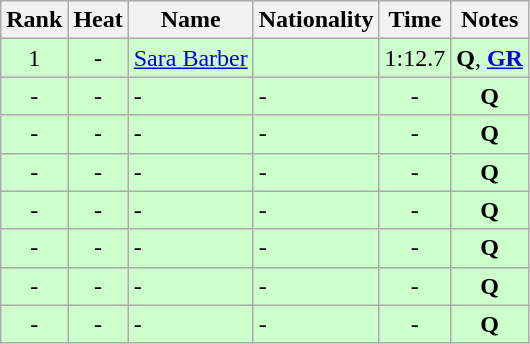<table class="wikitable sortable" style="text-align:center">
<tr>
<th>Rank</th>
<th>Heat</th>
<th>Name</th>
<th>Nationality</th>
<th>Time</th>
<th>Notes</th>
</tr>
<tr bgcolor=ccffcc>
<td>1</td>
<td>-</td>
<td align=left><a href='#'>Sara Barber</a></td>
<td align=left></td>
<td>1:12.7</td>
<td><strong>Q</strong>, <strong><a href='#'>GR</a></strong></td>
</tr>
<tr bgcolor=ccffcc>
<td>-</td>
<td>-</td>
<td align=left>-</td>
<td align=left>-</td>
<td>-</td>
<td><strong>Q</strong></td>
</tr>
<tr bgcolor=ccffcc>
<td>-</td>
<td>-</td>
<td align=left>-</td>
<td align=left>-</td>
<td>-</td>
<td><strong>Q</strong></td>
</tr>
<tr bgcolor=ccffcc>
<td>-</td>
<td>-</td>
<td align=left>-</td>
<td align=left>-</td>
<td>-</td>
<td><strong>Q</strong></td>
</tr>
<tr bgcolor=ccffcc>
<td>-</td>
<td>-</td>
<td align=left>-</td>
<td align=left>-</td>
<td>-</td>
<td><strong>Q</strong></td>
</tr>
<tr bgcolor=ccffcc>
<td>-</td>
<td>-</td>
<td align=left>-</td>
<td align=left>-</td>
<td>-</td>
<td><strong>Q</strong></td>
</tr>
<tr bgcolor=ccffcc>
<td>-</td>
<td>-</td>
<td align=left>-</td>
<td align=left>-</td>
<td>-</td>
<td><strong>Q</strong></td>
</tr>
<tr bgcolor=ccffcc>
<td>-</td>
<td>-</td>
<td align=left>-</td>
<td align=left>-</td>
<td>-</td>
<td><strong>Q</strong></td>
</tr>
</table>
